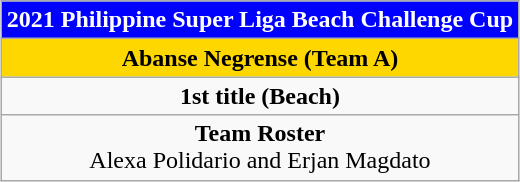<table class=wikitable style="text-align:center; margin:auto;">
<tr>
<th style="background:blue; color:white;">2021 Philippine Super Liga Beach Challenge Cup</th>
</tr>
<tr bgcolor="gold">
<td><strong>Abanse Negrense (Team A)</strong></td>
</tr>
<tr>
<td><strong>1st title (Beach)</strong></td>
</tr>
<tr>
<td><strong>Team Roster</strong><br>Alexa Polidario and Erjan Magdato</td>
</tr>
</table>
